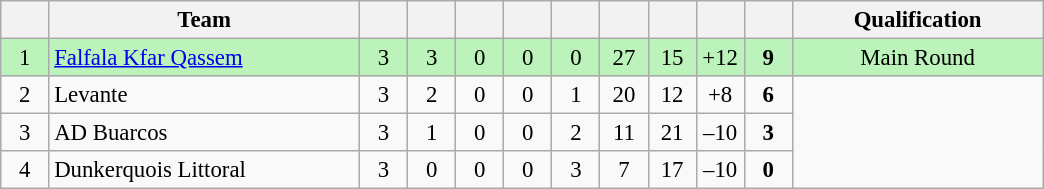<table class="wikitable" style="font-size: 95%">
<tr>
<th width="25"></th>
<th width="200">Team</th>
<th width="25"></th>
<th width="25"></th>
<th width="25"></th>
<th width="25"></th>
<th width="25"></th>
<th width="25"></th>
<th width="25"></th>
<th width="25"></th>
<th width="25"></th>
<th width="160">Qualification</th>
</tr>
<tr align=center bgcolor=#bbf3bb>
<td>1</td>
<td align=left> <a href='#'>Falfala Kfar Qassem</a></td>
<td>3</td>
<td>3</td>
<td>0</td>
<td>0</td>
<td>0</td>
<td>27</td>
<td>15</td>
<td>+12</td>
<td><strong>9</strong></td>
<td>Main Round</td>
</tr>
<tr align=center>
<td>2</td>
<td align=left> Levante</td>
<td>3</td>
<td>2</td>
<td>0</td>
<td>0</td>
<td>1</td>
<td>20</td>
<td>12</td>
<td>+8</td>
<td><strong>6</strong></td>
<td rowspan=3></td>
</tr>
<tr align=center>
<td>3</td>
<td align=left> AD Buarcos</td>
<td>3</td>
<td>1</td>
<td>0</td>
<td>0</td>
<td>2</td>
<td>11</td>
<td>21</td>
<td>–10</td>
<td><strong>3</strong></td>
</tr>
<tr align=center>
<td>4</td>
<td align=left> Dunkerquois Littoral</td>
<td>3</td>
<td>0</td>
<td>0</td>
<td>0</td>
<td>3</td>
<td>7</td>
<td>17</td>
<td>–10</td>
<td><strong>0</strong></td>
</tr>
</table>
